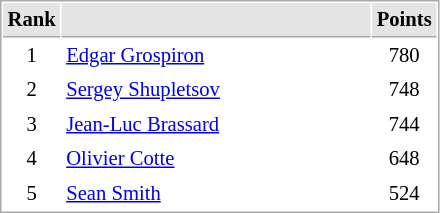<table cellspacing="1" cellpadding="3" style="border:1px solid #AAAAAA;font-size:86%">
<tr bgcolor="#E4E4E4">
<th style="border-bottom:1px solid #AAAAAA" width=10>Rank</th>
<th style="border-bottom:1px solid #AAAAAA" width=200></th>
<th style="border-bottom:1px solid #AAAAAA" width=20>Points</th>
</tr>
<tr>
<td align="center">1</td>
<td> <a href='#'>Edgar Grospiron</a></td>
<td align=center>780</td>
</tr>
<tr>
<td align="center">2</td>
<td> <a href='#'>Sergey Shupletsov</a></td>
<td align=center>748</td>
</tr>
<tr>
<td align="center">3</td>
<td> <a href='#'>Jean-Luc Brassard</a></td>
<td align=center>744</td>
</tr>
<tr>
<td align="center">4</td>
<td> <a href='#'>Olivier Cotte</a></td>
<td align=center>648</td>
</tr>
<tr>
<td align="center">5</td>
<td> <a href='#'>Sean Smith</a></td>
<td align=center>524</td>
</tr>
</table>
